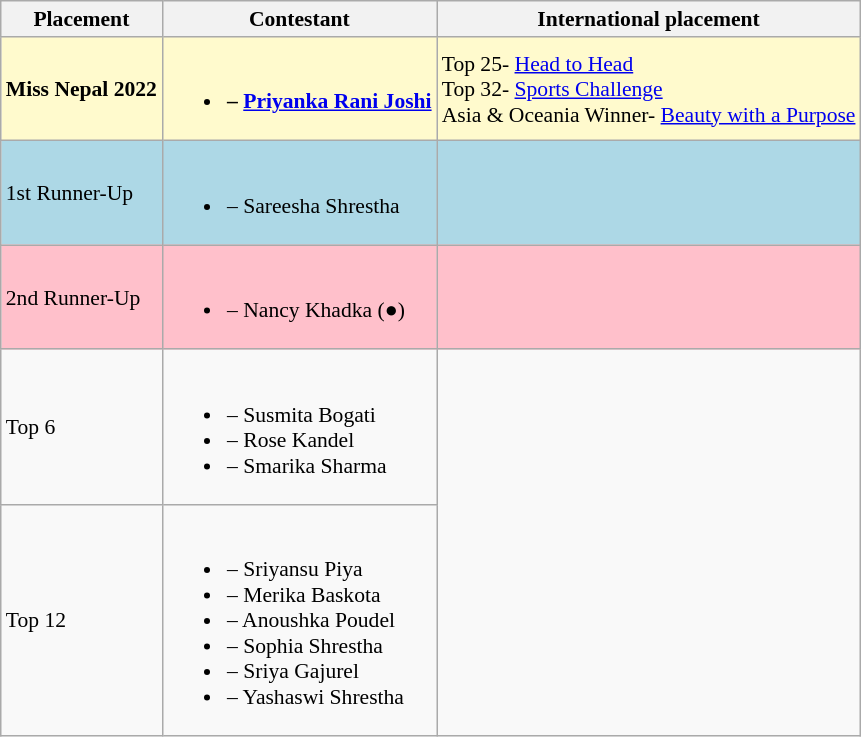<table class="wikitable sortable" style="font-size: 90%;">
<tr>
<th>Placement</th>
<th>Contestant</th>
<th>International placement</th>
</tr>
<tr style="background:#FFFACD;">
<td><strong>Miss Nepal 2022</strong></td>
<td><br><ul><li><strong> – <a href='#'>Priyanka Rani Joshi</a></strong></li></ul></td>
<td>Top 25- <a href='#'>Head to Head</a><br>Top 32- <a href='#'>Sports Challenge</a><br>Asia & Oceania Winner- <a href='#'>Beauty with a Purpose</a></td>
</tr>
<tr style="background:lightblue;">
<td>1st Runner-Up<br></td>
<td style="background:lightblue;"><br><ul><li> – Sareesha Shrestha</li></ul></td>
<td></td>
</tr>
<tr style="background:pink;">
<td>2nd Runner-Up<br></td>
<td><br><ul><li> – Nancy Khadka (●)</li></ul></td>
<td></td>
</tr>
<tr>
<td>Top 6</td>
<td><br><ul><li> – Susmita Bogati</li><li> – Rose Kandel</li><li> – Smarika Sharma</li></ul></td>
</tr>
<tr>
<td>Top 12</td>
<td><br><ul><li> – Sriyansu Piya</li><li> – Merika Baskota</li><li> – Anoushka Poudel</li><li> – Sophia Shrestha</li><li> – Sriya Gajurel</li><li> – Yashaswi Shrestha</li></ul></td>
</tr>
</table>
